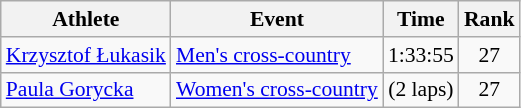<table class=wikitable style=font-size:90%;text-align:center>
<tr>
<th>Athlete</th>
<th>Event</th>
<th>Time</th>
<th>Rank</th>
</tr>
<tr>
<td align=left><a href='#'>Krzysztof Łukasik</a></td>
<td align=left><a href='#'>Men's cross-country</a></td>
<td>1:33:55</td>
<td>27</td>
</tr>
<tr>
<td align=left><a href='#'>Paula Gorycka</a></td>
<td align=left><a href='#'>Women's cross-country</a></td>
<td> (2 laps)</td>
<td>27</td>
</tr>
</table>
